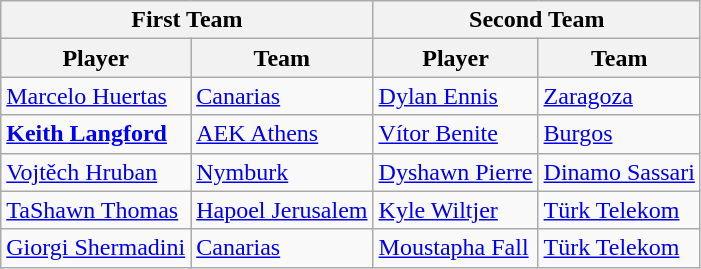<table class="wikitable">
<tr>
<th colspan=2>First Team</th>
<th colspan=2>Second Team</th>
</tr>
<tr>
<th>Player</th>
<th>Team</th>
<th>Player</th>
<th>Team</th>
</tr>
<tr>
<td> <a href='#'>Marcelo Huertas</a></td>
<td> <a href='#'>Canarias</a></td>
<td> <a href='#'>Dylan Ennis</a></td>
<td> <a href='#'>Zaragoza</a></td>
</tr>
<tr>
<td> <strong><a href='#'>Keith Langford</a></strong></td>
<td> <a href='#'>AEK Athens</a></td>
<td> <a href='#'>Vítor Benite</a></td>
<td> <a href='#'>Burgos</a></td>
</tr>
<tr>
<td> <a href='#'>Vojtěch Hruban</a></td>
<td> <a href='#'>Nymburk</a></td>
<td> <a href='#'>Dyshawn Pierre</a></td>
<td> <a href='#'>Dinamo Sassari</a></td>
</tr>
<tr>
<td> <a href='#'>TaShawn Thomas</a></td>
<td> <a href='#'>Hapoel Jerusalem</a></td>
<td> <a href='#'>Kyle Wiltjer</a></td>
<td> <a href='#'>Türk Telekom</a></td>
</tr>
<tr>
<td> <a href='#'>Giorgi Shermadini</a></td>
<td> <a href='#'>Canarias</a></td>
<td> <a href='#'>Moustapha Fall</a></td>
<td> <a href='#'>Türk Telekom</a></td>
</tr>
</table>
